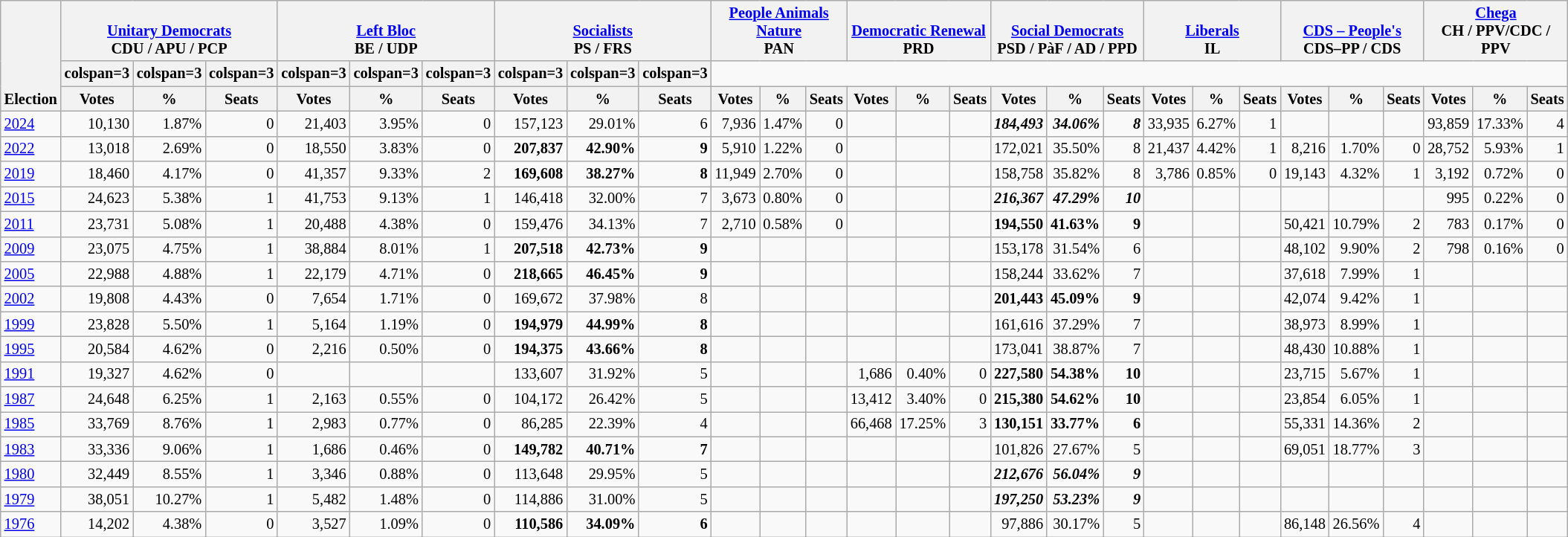<table class="wikitable" border="1" style="font-size:85%; text-align:right;">
<tr>
<th style="text-align:left;" valign=bottom rowspan=3>Election</th>
<th valign=bottom colspan=3><a href='#'>Unitary Democrats</a><br>CDU / APU / PCP</th>
<th valign=bottom colspan=3><a href='#'>Left Bloc</a><br>BE / UDP</th>
<th valign=bottom colspan=3><a href='#'>Socialists</a><br>PS / FRS</th>
<th valign=bottom colspan=3><a href='#'>People Animals Nature</a><br>PAN</th>
<th valign=bottom colspan=3><a href='#'>Democratic Renewal</a><br>PRD</th>
<th valign=bottom colspan=3><a href='#'>Social Democrats</a><br>PSD / PàF / AD / PPD</th>
<th valign=bottom colspan=3><a href='#'>Liberals</a><br>IL</th>
<th valign=bottom colspan=3><a href='#'>CDS – People's</a><br>CDS–PP / CDS</th>
<th valign=bottom colspan=3><a href='#'>Chega</a><br>CH / PPV/CDC / PPV</th>
</tr>
<tr>
<th>colspan=3 </th>
<th>colspan=3 </th>
<th>colspan=3 </th>
<th>colspan=3 </th>
<th>colspan=3 </th>
<th>colspan=3 </th>
<th>colspan=3 </th>
<th>colspan=3 </th>
<th>colspan=3 </th>
</tr>
<tr>
<th>Votes</th>
<th>%</th>
<th>Seats</th>
<th>Votes</th>
<th>%</th>
<th>Seats</th>
<th>Votes</th>
<th>%</th>
<th>Seats</th>
<th>Votes</th>
<th>%</th>
<th>Seats</th>
<th>Votes</th>
<th>%</th>
<th>Seats</th>
<th>Votes</th>
<th>%</th>
<th>Seats</th>
<th>Votes</th>
<th>%</th>
<th>Seats</th>
<th>Votes</th>
<th>%</th>
<th>Seats</th>
<th>Votes</th>
<th>%</th>
<th>Seats</th>
</tr>
<tr>
<td align=left><a href='#'>2024</a></td>
<td>10,130</td>
<td>1.87%</td>
<td>0</td>
<td>21,403</td>
<td>3.95%</td>
<td>0</td>
<td>157,123</td>
<td>29.01%</td>
<td>6</td>
<td>7,936</td>
<td>1.47%</td>
<td>0</td>
<td></td>
<td></td>
<td></td>
<td><strong><em>184,493</em></strong></td>
<td><strong><em>34.06%</em></strong></td>
<td><strong><em>8</em></strong></td>
<td>33,935</td>
<td>6.27%</td>
<td>1</td>
<td></td>
<td></td>
<td></td>
<td>93,859</td>
<td>17.33%</td>
<td>4</td>
</tr>
<tr>
<td align=left><a href='#'>2022</a></td>
<td>13,018</td>
<td>2.69%</td>
<td>0</td>
<td>18,550</td>
<td>3.83%</td>
<td>0</td>
<td><strong>207,837</strong></td>
<td><strong>42.90%</strong></td>
<td><strong>9</strong></td>
<td>5,910</td>
<td>1.22%</td>
<td>0</td>
<td></td>
<td></td>
<td></td>
<td>172,021</td>
<td>35.50%</td>
<td>8</td>
<td>21,437</td>
<td>4.42%</td>
<td>1</td>
<td>8,216</td>
<td>1.70%</td>
<td>0</td>
<td>28,752</td>
<td>5.93%</td>
<td>1</td>
</tr>
<tr>
<td align=left><a href='#'>2019</a></td>
<td>18,460</td>
<td>4.17%</td>
<td>0</td>
<td>41,357</td>
<td>9.33%</td>
<td>2</td>
<td><strong>169,608</strong></td>
<td><strong>38.27%</strong></td>
<td><strong>8</strong></td>
<td>11,949</td>
<td>2.70%</td>
<td>0</td>
<td></td>
<td></td>
<td></td>
<td>158,758</td>
<td>35.82%</td>
<td>8</td>
<td>3,786</td>
<td>0.85%</td>
<td>0</td>
<td>19,143</td>
<td>4.32%</td>
<td>1</td>
<td>3,192</td>
<td>0.72%</td>
<td>0</td>
</tr>
<tr>
<td align=left><a href='#'>2015</a></td>
<td>24,623</td>
<td>5.38%</td>
<td>1</td>
<td>41,753</td>
<td>9.13%</td>
<td>1</td>
<td>146,418</td>
<td>32.00%</td>
<td>7</td>
<td>3,673</td>
<td>0.80%</td>
<td>0</td>
<td></td>
<td></td>
<td></td>
<td><strong><em>216,367</em></strong></td>
<td><strong><em>47.29%</em></strong></td>
<td><strong><em>10</em></strong></td>
<td></td>
<td></td>
<td></td>
<td></td>
<td></td>
<td></td>
<td>995</td>
<td>0.22%</td>
<td>0</td>
</tr>
<tr>
<td align=left><a href='#'>2011</a></td>
<td>23,731</td>
<td>5.08%</td>
<td>1</td>
<td>20,488</td>
<td>4.38%</td>
<td>0</td>
<td>159,476</td>
<td>34.13%</td>
<td>7</td>
<td>2,710</td>
<td>0.58%</td>
<td>0</td>
<td></td>
<td></td>
<td></td>
<td><strong>194,550</strong></td>
<td><strong>41.63%</strong></td>
<td><strong>9</strong></td>
<td></td>
<td></td>
<td></td>
<td>50,421</td>
<td>10.79%</td>
<td>2</td>
<td>783</td>
<td>0.17%</td>
<td>0</td>
</tr>
<tr>
<td align=left><a href='#'>2009</a></td>
<td>23,075</td>
<td>4.75%</td>
<td>1</td>
<td>38,884</td>
<td>8.01%</td>
<td>1</td>
<td><strong>207,518</strong></td>
<td><strong>42.73%</strong></td>
<td><strong>9</strong></td>
<td></td>
<td></td>
<td></td>
<td></td>
<td></td>
<td></td>
<td>153,178</td>
<td>31.54%</td>
<td>6</td>
<td></td>
<td></td>
<td></td>
<td>48,102</td>
<td>9.90%</td>
<td>2</td>
<td>798</td>
<td>0.16%</td>
<td>0</td>
</tr>
<tr>
<td align=left><a href='#'>2005</a></td>
<td>22,988</td>
<td>4.88%</td>
<td>1</td>
<td>22,179</td>
<td>4.71%</td>
<td>0</td>
<td><strong>218,665</strong></td>
<td><strong>46.45%</strong></td>
<td><strong>9</strong></td>
<td></td>
<td></td>
<td></td>
<td></td>
<td></td>
<td></td>
<td>158,244</td>
<td>33.62%</td>
<td>7</td>
<td></td>
<td></td>
<td></td>
<td>37,618</td>
<td>7.99%</td>
<td>1</td>
<td></td>
<td></td>
<td></td>
</tr>
<tr>
<td align=left><a href='#'>2002</a></td>
<td>19,808</td>
<td>4.43%</td>
<td>0</td>
<td>7,654</td>
<td>1.71%</td>
<td>0</td>
<td>169,672</td>
<td>37.98%</td>
<td>8</td>
<td></td>
<td></td>
<td></td>
<td></td>
<td></td>
<td></td>
<td><strong>201,443</strong></td>
<td><strong>45.09%</strong></td>
<td><strong>9</strong></td>
<td></td>
<td></td>
<td></td>
<td>42,074</td>
<td>9.42%</td>
<td>1</td>
<td></td>
<td></td>
<td></td>
</tr>
<tr>
<td align=left><a href='#'>1999</a></td>
<td>23,828</td>
<td>5.50%</td>
<td>1</td>
<td>5,164</td>
<td>1.19%</td>
<td>0</td>
<td><strong>194,979</strong></td>
<td><strong>44.99%</strong></td>
<td><strong>8</strong></td>
<td></td>
<td></td>
<td></td>
<td></td>
<td></td>
<td></td>
<td>161,616</td>
<td>37.29%</td>
<td>7</td>
<td></td>
<td></td>
<td></td>
<td>38,973</td>
<td>8.99%</td>
<td>1</td>
<td></td>
<td></td>
<td></td>
</tr>
<tr>
<td align=left><a href='#'>1995</a></td>
<td>20,584</td>
<td>4.62%</td>
<td>0</td>
<td>2,216</td>
<td>0.50%</td>
<td>0</td>
<td><strong>194,375</strong></td>
<td><strong>43.66%</strong></td>
<td><strong>8</strong></td>
<td></td>
<td></td>
<td></td>
<td></td>
<td></td>
<td></td>
<td>173,041</td>
<td>38.87%</td>
<td>7</td>
<td></td>
<td></td>
<td></td>
<td>48,430</td>
<td>10.88%</td>
<td>1</td>
<td></td>
<td></td>
<td></td>
</tr>
<tr>
<td align=left><a href='#'>1991</a></td>
<td>19,327</td>
<td>4.62%</td>
<td>0</td>
<td></td>
<td></td>
<td></td>
<td>133,607</td>
<td>31.92%</td>
<td>5</td>
<td></td>
<td></td>
<td></td>
<td>1,686</td>
<td>0.40%</td>
<td>0</td>
<td><strong>227,580</strong></td>
<td><strong>54.38%</strong></td>
<td><strong>10</strong></td>
<td></td>
<td></td>
<td></td>
<td>23,715</td>
<td>5.67%</td>
<td>1</td>
<td></td>
<td></td>
<td></td>
</tr>
<tr>
<td align=left><a href='#'>1987</a></td>
<td>24,648</td>
<td>6.25%</td>
<td>1</td>
<td>2,163</td>
<td>0.55%</td>
<td>0</td>
<td>104,172</td>
<td>26.42%</td>
<td>5</td>
<td></td>
<td></td>
<td></td>
<td>13,412</td>
<td>3.40%</td>
<td>0</td>
<td><strong>215,380</strong></td>
<td><strong>54.62%</strong></td>
<td><strong>10</strong></td>
<td></td>
<td></td>
<td></td>
<td>23,854</td>
<td>6.05%</td>
<td>1</td>
<td></td>
<td></td>
<td></td>
</tr>
<tr>
<td align=left><a href='#'>1985</a></td>
<td>33,769</td>
<td>8.76%</td>
<td>1</td>
<td>2,983</td>
<td>0.77%</td>
<td>0</td>
<td>86,285</td>
<td>22.39%</td>
<td>4</td>
<td></td>
<td></td>
<td></td>
<td>66,468</td>
<td>17.25%</td>
<td>3</td>
<td><strong>130,151</strong></td>
<td><strong>33.77%</strong></td>
<td><strong>6</strong></td>
<td></td>
<td></td>
<td></td>
<td>55,331</td>
<td>14.36%</td>
<td>2</td>
<td></td>
<td></td>
<td></td>
</tr>
<tr>
<td align=left><a href='#'>1983</a></td>
<td>33,336</td>
<td>9.06%</td>
<td>1</td>
<td>1,686</td>
<td>0.46%</td>
<td>0</td>
<td><strong>149,782</strong></td>
<td><strong>40.71%</strong></td>
<td><strong>7</strong></td>
<td></td>
<td></td>
<td></td>
<td></td>
<td></td>
<td></td>
<td>101,826</td>
<td>27.67%</td>
<td>5</td>
<td></td>
<td></td>
<td></td>
<td>69,051</td>
<td>18.77%</td>
<td>3</td>
<td></td>
<td></td>
<td></td>
</tr>
<tr>
<td align=left><a href='#'>1980</a></td>
<td>32,449</td>
<td>8.55%</td>
<td>1</td>
<td>3,346</td>
<td>0.88%</td>
<td>0</td>
<td>113,648</td>
<td>29.95%</td>
<td>5</td>
<td></td>
<td></td>
<td></td>
<td></td>
<td></td>
<td></td>
<td><strong><em>212,676</em></strong></td>
<td><strong><em>56.04%</em></strong></td>
<td><strong><em>9</em></strong></td>
<td></td>
<td></td>
<td></td>
<td></td>
<td></td>
<td></td>
<td></td>
<td></td>
<td></td>
</tr>
<tr>
<td align=left><a href='#'>1979</a></td>
<td>38,051</td>
<td>10.27%</td>
<td>1</td>
<td>5,482</td>
<td>1.48%</td>
<td>0</td>
<td>114,886</td>
<td>31.00%</td>
<td>5</td>
<td></td>
<td></td>
<td></td>
<td></td>
<td></td>
<td></td>
<td><strong><em>197,250</em></strong></td>
<td><strong><em>53.23%</em></strong></td>
<td><strong><em>9</em></strong></td>
<td></td>
<td></td>
<td></td>
<td></td>
<td></td>
<td></td>
<td></td>
<td></td>
<td></td>
</tr>
<tr>
<td align=left><a href='#'>1976</a></td>
<td>14,202</td>
<td>4.38%</td>
<td>0</td>
<td>3,527</td>
<td>1.09%</td>
<td>0</td>
<td><strong>110,586</strong></td>
<td><strong>34.09%</strong></td>
<td><strong>6</strong></td>
<td></td>
<td></td>
<td></td>
<td></td>
<td></td>
<td></td>
<td>97,886</td>
<td>30.17%</td>
<td>5</td>
<td></td>
<td></td>
<td></td>
<td>86,148</td>
<td>26.56%</td>
<td>4</td>
<td></td>
<td></td>
<td></td>
</tr>
</table>
